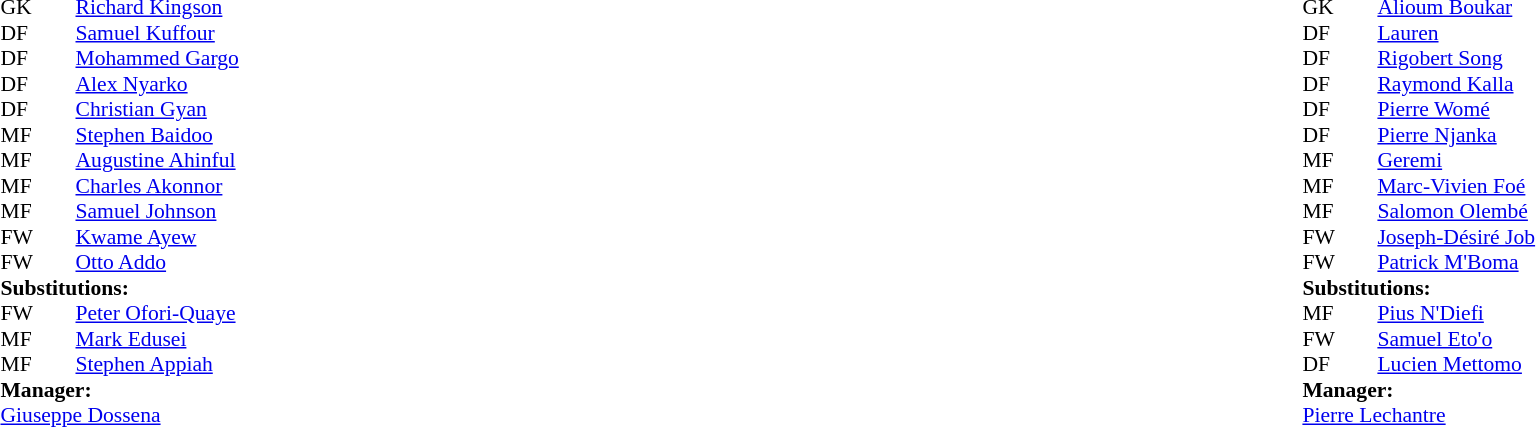<table width="100%">
<tr>
<td valign="top" width="50%"><br><table style="font-size: 90%" cellspacing="0" cellpadding="0">
<tr>
<th width="25"></th>
<th width="25"></th>
</tr>
<tr>
<td>GK</td>
<td></td>
<td><a href='#'>Richard Kingson</a></td>
</tr>
<tr>
<td>DF</td>
<td></td>
<td><a href='#'>Samuel Kuffour</a></td>
</tr>
<tr>
<td>DF</td>
<td></td>
<td><a href='#'>Mohammed Gargo</a></td>
<td></td>
<td></td>
</tr>
<tr>
<td>DF</td>
<td></td>
<td><a href='#'>Alex Nyarko</a></td>
</tr>
<tr>
<td>DF</td>
<td></td>
<td><a href='#'>Christian Gyan</a></td>
</tr>
<tr>
<td>MF</td>
<td></td>
<td><a href='#'>Stephen Baidoo</a></td>
</tr>
<tr>
<td>MF</td>
<td></td>
<td><a href='#'>Augustine Ahinful</a></td>
<td></td>
<td></td>
</tr>
<tr>
<td>MF</td>
<td></td>
<td><a href='#'>Charles Akonnor</a></td>
</tr>
<tr>
<td>MF</td>
<td></td>
<td><a href='#'>Samuel Johnson</a></td>
</tr>
<tr>
<td>FW</td>
<td></td>
<td><a href='#'>Kwame Ayew</a></td>
</tr>
<tr>
<td>FW</td>
<td></td>
<td><a href='#'>Otto Addo</a></td>
<td></td>
<td></td>
</tr>
<tr>
<td colspan=3><strong>Substitutions:</strong></td>
</tr>
<tr>
<td>FW</td>
<td></td>
<td><a href='#'>Peter Ofori-Quaye</a></td>
<td></td>
<td></td>
</tr>
<tr>
<td>MF</td>
<td></td>
<td><a href='#'>Mark Edusei</a></td>
<td></td>
<td></td>
</tr>
<tr>
<td>MF</td>
<td></td>
<td><a href='#'>Stephen Appiah</a></td>
<td></td>
<td></td>
</tr>
<tr>
<td colspan=3><strong>Manager:</strong></td>
</tr>
<tr>
<td colspan=3> <a href='#'>Giuseppe Dossena</a></td>
</tr>
</table>
</td>
<td valign="top"></td>
<td valign="top" width="50%"><br><table style="font-size: 90%" cellspacing="0" cellpadding="0" align="center">
<tr>
<th width=25></th>
<th width=25></th>
</tr>
<tr>
<td>GK</td>
<td></td>
<td><a href='#'>Alioum Boukar</a></td>
</tr>
<tr>
<td>DF</td>
<td></td>
<td><a href='#'>Lauren</a></td>
</tr>
<tr>
<td>DF</td>
<td></td>
<td><a href='#'>Rigobert Song</a></td>
</tr>
<tr>
<td>DF</td>
<td></td>
<td><a href='#'>Raymond Kalla</a></td>
</tr>
<tr>
<td>DF</td>
<td></td>
<td><a href='#'>Pierre Womé</a></td>
</tr>
<tr>
<td>DF</td>
<td></td>
<td><a href='#'>Pierre Njanka</a></td>
</tr>
<tr>
<td>MF</td>
<td></td>
<td><a href='#'>Geremi</a></td>
</tr>
<tr>
<td>MF</td>
<td></td>
<td><a href='#'>Marc-Vivien Foé</a></td>
</tr>
<tr>
<td>MF</td>
<td></td>
<td><a href='#'>Salomon Olembé</a></td>
<td></td>
<td></td>
</tr>
<tr>
<td>FW</td>
<td></td>
<td><a href='#'>Joseph-Désiré Job</a></td>
<td></td>
<td></td>
</tr>
<tr>
<td>FW</td>
<td></td>
<td><a href='#'>Patrick M'Boma</a></td>
<td></td>
<td></td>
</tr>
<tr>
<td colspan=3><strong>Substitutions:</strong></td>
</tr>
<tr>
<td>MF</td>
<td></td>
<td><a href='#'>Pius N'Diefi</a></td>
<td></td>
<td></td>
</tr>
<tr>
<td>FW</td>
<td></td>
<td><a href='#'>Samuel Eto'o</a></td>
<td></td>
<td></td>
</tr>
<tr>
<td>DF</td>
<td></td>
<td><a href='#'>Lucien Mettomo</a></td>
<td></td>
<td></td>
</tr>
<tr>
<td colspan=3><strong>Manager:</strong></td>
</tr>
<tr>
<td colspan=3> <a href='#'>Pierre Lechantre</a></td>
</tr>
</table>
</td>
</tr>
</table>
